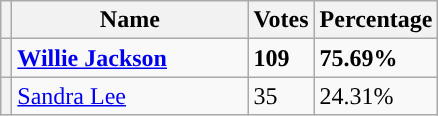<table class="wikitable">
<tr>
<th></th>
<th>Name</th>
<th>Votes</th>
<th>Percentage</th>
</tr>
<tr>
<th style="background-color: "></th>
<td width="150"><strong><a href='#'>Willie Jackson</a></strong></td>
<td><strong>109</strong></td>
<td><strong>75.69%</strong></td>
</tr>
<tr>
<th style="background-color: "></th>
<td><a href='#'>Sandra Lee</a></td>
<td>35</td>
<td>24.31%</td>
</tr>
</table>
